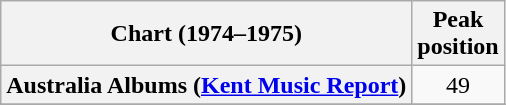<table class="wikitable sortable plainrowheaders" style="text-align:center">
<tr>
<th scope="col">Chart (1974–1975)</th>
<th scope="col">Peak<br> position</th>
</tr>
<tr>
<th scope="row">Australia Albums (<a href='#'>Kent Music Report</a>)</th>
<td>49</td>
</tr>
<tr>
</tr>
<tr>
</tr>
</table>
